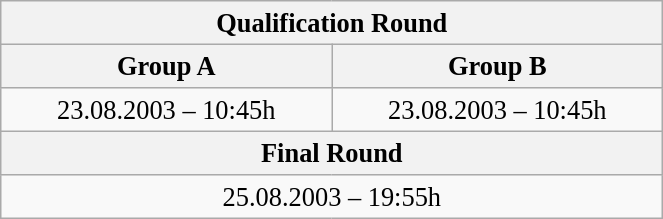<table class="wikitable" style=" text-align:center; font-size:110%;" width="35%">
<tr>
<th colspan="2">Qualification Round</th>
</tr>
<tr>
<th>Group A</th>
<th>Group B</th>
</tr>
<tr>
<td>23.08.2003 – 10:45h</td>
<td>23.08.2003 – 10:45h</td>
</tr>
<tr>
<th colspan="2">Final Round</th>
</tr>
<tr>
<td colspan="2">25.08.2003 – 19:55h</td>
</tr>
</table>
